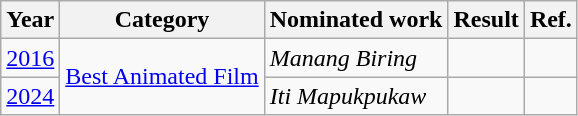<table class="wikitable">
<tr>
<th>Year</th>
<th>Category</th>
<th>Nominated work</th>
<th>Result</th>
<th>Ref.</th>
</tr>
<tr>
<td><a href='#'>2016</a></td>
<td rowspan="2"><a href='#'>Best Animated Film</a></td>
<td><em>Manang Biring</em></td>
<td></td>
<td></td>
</tr>
<tr>
<td><a href='#'>2024</a></td>
<td><em>Iti Mapukpukaw</em></td>
<td></td>
<td></td>
</tr>
</table>
